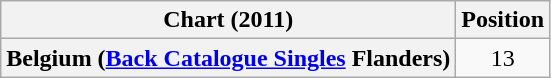<table class="wikitable plainrowheaders" style="text-align:center">
<tr>
<th>Chart (2011)</th>
<th>Position</th>
</tr>
<tr>
<th scope="row">Belgium (<a href='#'>Back Catalogue Singles</a> Flanders)</th>
<td>13</td>
</tr>
</table>
